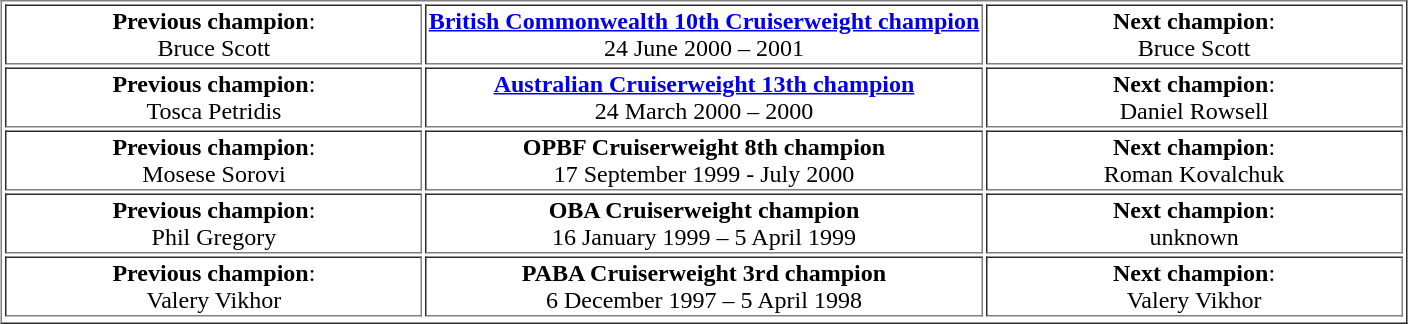<table border=1 align="center">
<tr>
<td width="30%" align="center"><strong>Previous champion</strong>:<br>Bruce Scott<br></td>
<td width="40%" align="center"><strong><a href='#'>British Commonwealth 10th Cruiserweight champion</a></strong><br>24 June 2000 – 2001<br></td>
<td width="30%" align="center"><strong>Next champion</strong>:<br>Bruce Scott<br></td>
</tr>
<tr>
<td width="30%" align="center"><strong>Previous champion</strong>:<br>Tosca Petridis<br></td>
<td width="40%" align="center"><strong><a href='#'>Australian Cruiserweight 13th champion</a></strong><br>24 March 2000 – 2000<br></td>
<td width="30%" align="center"><strong>Next champion</strong>:<br>Daniel Rowsell<br></td>
</tr>
<tr>
<td width="30%" align="center"><strong>Previous champion</strong>:<br>Mosese Sorovi<br></td>
<td width="40%" align="center"><strong>OPBF Cruiserweight 8th champion</strong><br>17 September 1999 - July 2000<br></td>
<td width="30%" align="center"><strong>Next champion</strong>:<br>Roman Kovalchuk<br></td>
</tr>
<tr>
<td width="30%" align="center"><strong>Previous champion</strong>:<br>Phil Gregory<br></td>
<td width="40%" align="center"><strong>OBA Cruiserweight champion</strong><br>16 January 1999 – 5 April 1999<br></td>
<td width="30%" align="center"><strong>Next champion</strong>:<br>unknown<br></td>
</tr>
<tr>
<td width="30%" align="center"><strong>Previous champion</strong>:<br>Valery Vikhor<br></td>
<td width="40%" align="center"><strong>PABA Cruiserweight 3rd champion</strong><br>6 December 1997 – 5 April 1998<br></td>
<td width="30%" align="center"><strong>Next champion</strong>:<br>Valery Vikhor<br></td>
</tr>
<tr>
</tr>
</table>
